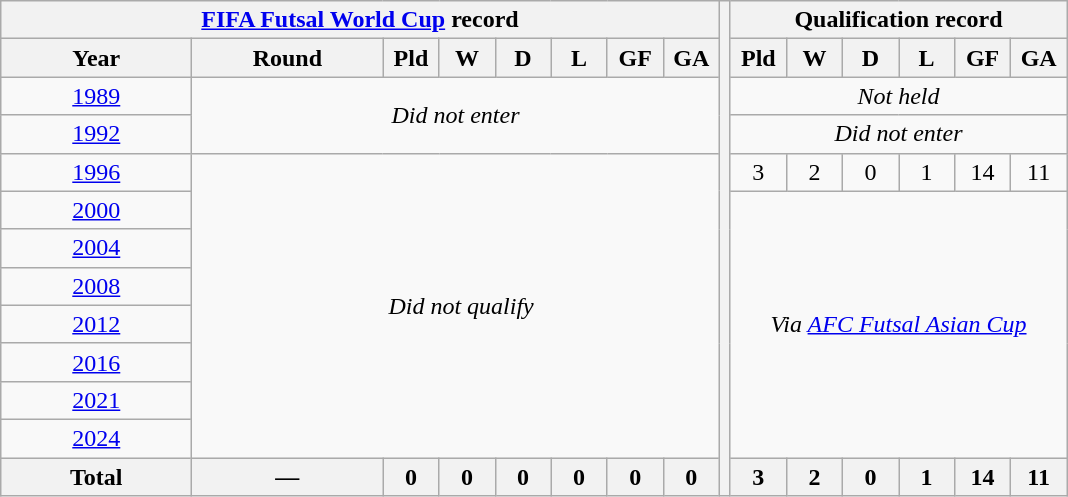<table class="wikitable" style="text-align: center;">
<tr>
<th colspan="8"><a href='#'>FIFA Futsal World Cup</a> record</th>
<th style="width:1" rowspan="13"></th>
<th colspan=6>Qualification record</th>
</tr>
<tr>
<th width=120>Year</th>
<th width=120>Round</th>
<th width=30>Pld</th>
<th width=30>W</th>
<th width=30>D</th>
<th width=30>L</th>
<th width=30>GF</th>
<th width=30>GA</th>
<th width="30">Pld</th>
<th width="30">W</th>
<th width="30">D</th>
<th width="30">L</th>
<th width="30">GF</th>
<th width="30">GA</th>
</tr>
<tr bgcolor=>
<td> <a href='#'>1989</a></td>
<td colspan="7" rowspan="2"><em>Did not enter</em></td>
<td colspan=6><em>Not held</em></td>
</tr>
<tr bgcolor=>
<td> <a href='#'>1992</a></td>
<td colspan=6><em>Did not enter</em></td>
</tr>
<tr bgcolor=>
<td> <a href='#'>1996</a></td>
<td colspan="8" rowspan="8"><em>Did not qualify</em></td>
<td>3</td>
<td>2</td>
<td>0</td>
<td>1</td>
<td>14</td>
<td>11</td>
</tr>
<tr bgcolor=>
<td> <a href='#'>2000</a></td>
<td rowspan=7 colspan=6><em>Via <a href='#'>AFC Futsal Asian Cup</a></em></td>
</tr>
<tr bgcolor=>
<td> <a href='#'>2004</a></td>
</tr>
<tr bgcolor=>
<td> <a href='#'>2008</a></td>
</tr>
<tr bgcolor=>
<td> <a href='#'>2012</a></td>
</tr>
<tr bgcolor=>
<td> <a href='#'>2016</a></td>
</tr>
<tr bgcolor=>
<td> <a href='#'>2021</a></td>
</tr>
<tr bgcolor=>
<td> <a href='#'>2024</a></td>
</tr>
<tr>
<th>Total</th>
<th>—</th>
<th>0</th>
<th>0</th>
<th>0</th>
<th>0</th>
<th>0</th>
<th>0</th>
<th>3</th>
<th>2</th>
<th>0</th>
<th>1</th>
<th>14</th>
<th>11</th>
</tr>
</table>
